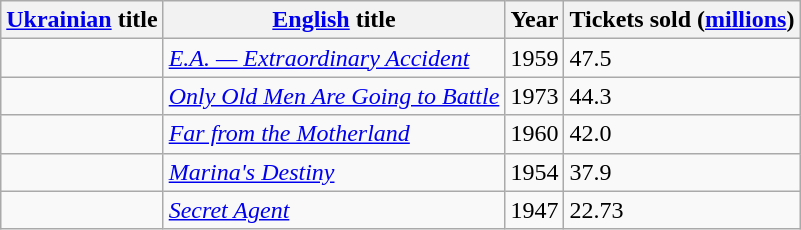<table class="wikitable sortable">
<tr>
<th><a href='#'>Ukrainian</a> title</th>
<th><a href='#'>English</a> title</th>
<th>Year</th>
<th>Tickets sold (<a href='#'>millions</a>)</th>
</tr>
<tr>
<td><em></em></td>
<td><em><a href='#'>E.A. — Extraordinary Accident</a></em></td>
<td>1959</td>
<td>47.5</td>
</tr>
<tr>
<td><em></em></td>
<td><em><a href='#'>Only Old Men Are Going to Battle</a></em></td>
<td>1973</td>
<td>44.3</td>
</tr>
<tr>
<td><em></em></td>
<td><em><a href='#'>Far from the Motherland</a></em></td>
<td>1960</td>
<td>42.0</td>
</tr>
<tr>
<td><em></em></td>
<td><em><a href='#'>Marina's Destiny</a></em></td>
<td>1954</td>
<td>37.9</td>
</tr>
<tr>
<td><em></em></td>
<td><em><a href='#'>Secret Agent</a></em></td>
<td>1947</td>
<td>22.73</td>
</tr>
</table>
